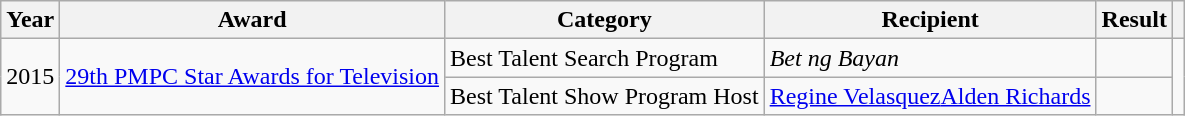<table class="wikitable">
<tr>
<th>Year</th>
<th>Award</th>
<th>Category</th>
<th>Recipient</th>
<th>Result</th>
<th></th>
</tr>
<tr>
<td rowspan=2>2015</td>
<td rowspan=2><a href='#'>29th PMPC Star Awards for Television</a></td>
<td>Best Talent Search Program</td>
<td><em>Bet ng Bayan</em></td>
<td></td>
<td rowspan=2></td>
</tr>
<tr>
<td>Best Talent Show Program Host</td>
<td><a href='#'>Regine Velasquez</a><a href='#'>Alden Richards</a></td>
<td></td>
</tr>
</table>
